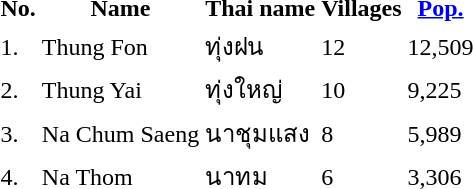<table>
<tr>
<th>No.</th>
<th>Name</th>
<th>Thai name</th>
<th>Villages</th>
<th><a href='#'>Pop.</a></th>
</tr>
<tr>
<td>1.</td>
<td>Thung Fon</td>
<td>ทุ่งฝน</td>
<td>12</td>
<td>12,509</td>
<td></td>
</tr>
<tr>
<td>2.</td>
<td>Thung Yai</td>
<td>ทุ่งใหญ่</td>
<td>10</td>
<td>9,225</td>
<td></td>
</tr>
<tr>
<td>3.</td>
<td>Na Chum Saeng</td>
<td>นาชุมแสง</td>
<td>8</td>
<td>5,989</td>
<td></td>
</tr>
<tr>
<td>4.</td>
<td>Na Thom</td>
<td>นาทม</td>
<td>6</td>
<td>3,306</td>
<td></td>
</tr>
</table>
